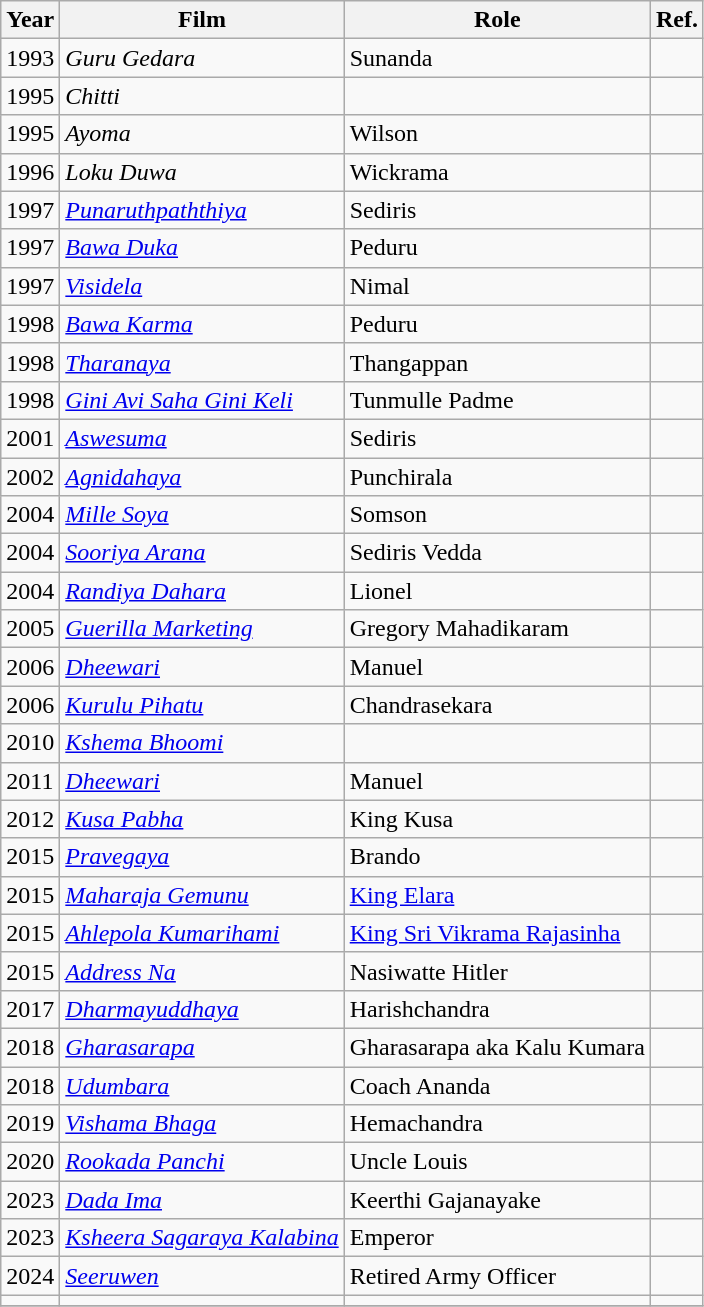<table class="wikitable">
<tr>
<th>Year</th>
<th>Film</th>
<th>Role</th>
<th>Ref.</th>
</tr>
<tr>
<td>1993</td>
<td><em>Guru Gedara</em></td>
<td>Sunanda</td>
<td></td>
</tr>
<tr>
<td>1995</td>
<td><em>Chitti</em></td>
<td></td>
<td></td>
</tr>
<tr>
<td>1995</td>
<td><em>Ayoma</em></td>
<td>Wilson</td>
<td></td>
</tr>
<tr>
<td>1996</td>
<td><em>Loku Duwa</em></td>
<td>Wickrama</td>
<td></td>
</tr>
<tr>
<td>1997</td>
<td><em><a href='#'>Punaruthpaththiya</a></em></td>
<td>Sediris</td>
<td></td>
</tr>
<tr>
<td>1997</td>
<td><em><a href='#'>Bawa Duka</a></em></td>
<td>Peduru</td>
<td></td>
</tr>
<tr>
<td>1997</td>
<td><em><a href='#'>Visidela</a></em></td>
<td>Nimal</td>
<td></td>
</tr>
<tr>
<td>1998</td>
<td><em><a href='#'>Bawa Karma</a></em></td>
<td>Peduru</td>
<td></td>
</tr>
<tr>
<td>1998</td>
<td><em><a href='#'>Tharanaya</a></em></td>
<td>Thangappan</td>
<td></td>
</tr>
<tr>
<td>1998</td>
<td><em><a href='#'>Gini Avi Saha Gini Keli</a></em></td>
<td>Tunmulle Padme</td>
<td></td>
</tr>
<tr>
<td>2001</td>
<td><em><a href='#'>Aswesuma</a></em></td>
<td>Sediris</td>
<td></td>
</tr>
<tr>
<td>2002</td>
<td><em><a href='#'>Agnidahaya</a></em></td>
<td>Punchirala</td>
<td></td>
</tr>
<tr>
<td>2004</td>
<td><em><a href='#'>Mille Soya</a></em></td>
<td>Somson</td>
<td></td>
</tr>
<tr>
<td>2004</td>
<td><em><a href='#'>Sooriya Arana</a></em></td>
<td>Sediris Vedda</td>
<td></td>
</tr>
<tr>
<td>2004</td>
<td><em><a href='#'>Randiya Dahara</a></em></td>
<td>Lionel</td>
<td></td>
</tr>
<tr>
<td>2005</td>
<td><em><a href='#'>Guerilla Marketing</a></em></td>
<td>Gregory Mahadikaram</td>
<td></td>
</tr>
<tr>
<td>2006</td>
<td><em><a href='#'>Dheewari</a></em></td>
<td>Manuel</td>
<td></td>
</tr>
<tr>
<td>2006</td>
<td><em><a href='#'>Kurulu Pihatu</a></em></td>
<td>Chandrasekara</td>
<td></td>
</tr>
<tr>
<td>2010</td>
<td><em><a href='#'>Kshema Bhoomi</a></em></td>
<td></td>
<td></td>
</tr>
<tr>
<td>2011</td>
<td><em><a href='#'>Dheewari</a></em></td>
<td>Manuel</td>
<td></td>
</tr>
<tr>
<td>2012</td>
<td><em><a href='#'>Kusa Pabha</a></em></td>
<td>King Kusa</td>
<td></td>
</tr>
<tr>
<td>2015</td>
<td><em><a href='#'>Pravegaya</a></em></td>
<td>Brando</td>
<td></td>
</tr>
<tr>
<td>2015</td>
<td><em><a href='#'>Maharaja Gemunu</a></em></td>
<td><a href='#'>King Elara</a></td>
<td></td>
</tr>
<tr>
<td>2015</td>
<td><em><a href='#'>Ahlepola Kumarihami</a></em></td>
<td><a href='#'>King Sri Vikrama Rajasinha</a></td>
<td></td>
</tr>
<tr>
<td>2015</td>
<td><em><a href='#'>Address Na</a></em></td>
<td>Nasiwatte Hitler</td>
<td></td>
</tr>
<tr>
<td>2017</td>
<td><em><a href='#'>Dharmayuddhaya</a></em></td>
<td>Harishchandra</td>
<td></td>
</tr>
<tr>
<td>2018</td>
<td><em><a href='#'>Gharasarapa</a></em></td>
<td>Gharasarapa aka Kalu Kumara</td>
<td></td>
</tr>
<tr>
<td>2018</td>
<td><em><a href='#'>Udumbara</a></em></td>
<td>Coach Ananda</td>
<td></td>
</tr>
<tr>
<td>2019</td>
<td><em><a href='#'>Vishama Bhaga</a></em></td>
<td>Hemachandra</td>
<td></td>
</tr>
<tr>
<td>2020</td>
<td><em><a href='#'>Rookada Panchi</a></em></td>
<td>Uncle Louis</td>
<td></td>
</tr>
<tr>
<td>2023</td>
<td><em><a href='#'>Dada Ima</a></em></td>
<td>Keerthi Gajanayake</td>
<td></td>
</tr>
<tr>
<td>2023</td>
<td><em><a href='#'>Ksheera Sagaraya Kalabina</a></em></td>
<td>Emperor</td>
<td></td>
</tr>
<tr>
<td>2024</td>
<td><em><a href='#'>Seeruwen</a></em></td>
<td>Retired Army Officer</td>
<td></td>
</tr>
<tr>
<td></td>
<td></td>
<td></td>
<td></td>
</tr>
<tr>
</tr>
</table>
